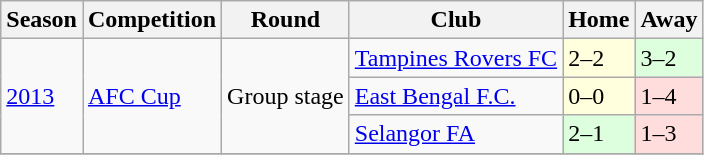<table class="wikitable">
<tr>
<th>Season</th>
<th>Competition</th>
<th>Round</th>
<th>Club</th>
<th>Home</th>
<th>Away</th>
</tr>
<tr>
<td rowspan="3"><a href='#'>2013</a></td>
<td rowspan="3"><a href='#'>AFC Cup</a></td>
<td rowspan="3">Group stage</td>
<td> <a href='#'>Tampines Rovers FC</a></td>
<td style="background:#ffd;">2–2</td>
<td style="background:#dfd;">3–2</td>
</tr>
<tr>
<td> <a href='#'>East Bengal F.C.</a></td>
<td style="background:#ffd;">0–0</td>
<td style="background:#fdd;">1–4</td>
</tr>
<tr>
<td> <a href='#'>Selangor FA</a></td>
<td style="background:#dfd;">2–1</td>
<td style="background:#fdd;">1–3</td>
</tr>
<tr>
</tr>
</table>
